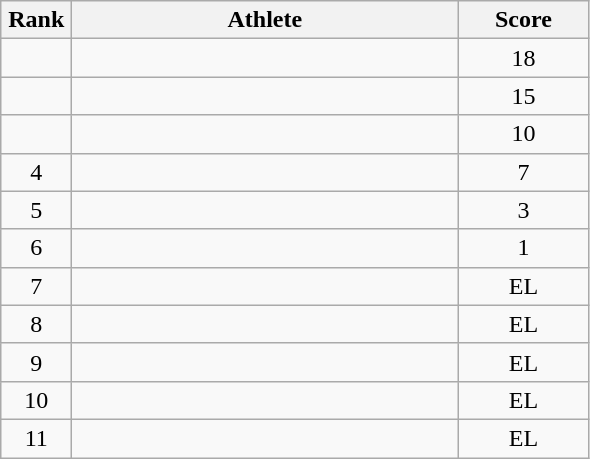<table class=wikitable style="text-align:center">
<tr>
<th width=40>Rank</th>
<th width=250>Athlete</th>
<th width=80>Score</th>
</tr>
<tr>
<td></td>
<td align=left></td>
<td>18</td>
</tr>
<tr>
<td></td>
<td align=left></td>
<td>15</td>
</tr>
<tr>
<td></td>
<td align=left></td>
<td>10</td>
</tr>
<tr>
<td>4</td>
<td align=left></td>
<td>7</td>
</tr>
<tr>
<td>5</td>
<td align=left></td>
<td>3</td>
</tr>
<tr>
<td>6</td>
<td align=left></td>
<td>1</td>
</tr>
<tr>
<td>7</td>
<td align=left></td>
<td>EL</td>
</tr>
<tr>
<td>8</td>
<td align=left></td>
<td>EL</td>
</tr>
<tr>
<td>9</td>
<td align=left></td>
<td>EL</td>
</tr>
<tr>
<td>10</td>
<td align=left></td>
<td>EL</td>
</tr>
<tr>
<td>11</td>
<td align=left></td>
<td>EL</td>
</tr>
</table>
